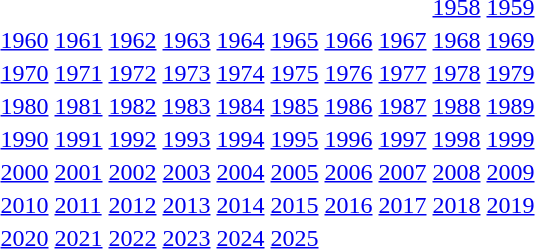<table>
<tr>
<td></td>
<td></td>
<td></td>
<td></td>
<td></td>
<td></td>
<td></td>
<td></td>
<td></td>
<td><a href='#'>1958</a></td>
<td><a href='#'>1959</a></td>
</tr>
<tr>
<td></td>
<td><a href='#'>1960</a></td>
<td><a href='#'>1961</a></td>
<td><a href='#'>1962</a></td>
<td><a href='#'>1963</a></td>
<td><a href='#'>1964</a></td>
<td><a href='#'>1965</a></td>
<td><a href='#'>1966</a></td>
<td><a href='#'>1967</a></td>
<td><a href='#'>1968</a></td>
<td><a href='#'>1969</a></td>
</tr>
<tr>
<td></td>
<td><a href='#'>1970</a></td>
<td><a href='#'>1971</a></td>
<td><a href='#'>1972</a></td>
<td><a href='#'>1973</a></td>
<td><a href='#'>1974</a></td>
<td><a href='#'>1975</a></td>
<td><a href='#'>1976</a></td>
<td><a href='#'>1977</a></td>
<td><a href='#'>1978</a></td>
<td><a href='#'>1979</a></td>
</tr>
<tr>
<td></td>
<td><a href='#'>1980</a></td>
<td><a href='#'>1981</a></td>
<td><a href='#'>1982</a></td>
<td><a href='#'>1983</a></td>
<td><a href='#'>1984</a></td>
<td><a href='#'>1985</a></td>
<td><a href='#'>1986</a></td>
<td><a href='#'>1987</a></td>
<td><a href='#'>1988</a></td>
<td><a href='#'>1989</a></td>
</tr>
<tr>
<td></td>
<td><a href='#'>1990</a></td>
<td><a href='#'>1991</a></td>
<td><a href='#'>1992</a></td>
<td><a href='#'>1993</a></td>
<td><a href='#'>1994</a></td>
<td><a href='#'>1995</a></td>
<td><a href='#'>1996</a></td>
<td><a href='#'>1997</a></td>
<td><a href='#'>1998</a></td>
<td><a href='#'>1999</a></td>
</tr>
<tr>
<td></td>
<td><a href='#'>2000</a></td>
<td><a href='#'>2001</a></td>
<td><a href='#'>2002</a></td>
<td><a href='#'>2003</a></td>
<td><a href='#'>2004</a></td>
<td><a href='#'>2005</a></td>
<td><a href='#'>2006</a></td>
<td><a href='#'>2007</a></td>
<td><a href='#'>2008</a></td>
<td><a href='#'>2009</a></td>
</tr>
<tr>
<td></td>
<td><a href='#'>2010</a></td>
<td><a href='#'>2011</a></td>
<td><a href='#'>2012</a></td>
<td><a href='#'>2013</a></td>
<td><a href='#'>2014</a></td>
<td><a href='#'>2015</a></td>
<td><a href='#'>2016</a></td>
<td><a href='#'>2017</a></td>
<td><a href='#'>2018</a></td>
<td><a href='#'>2019</a></td>
</tr>
<tr>
<td></td>
<td><a href='#'>2020</a></td>
<td><a href='#'>2021</a></td>
<td><a href='#'>2022</a></td>
<td><a href='#'>2023</a></td>
<td><a href='#'>2024</a></td>
<td><a href='#'>2025</a></td>
</tr>
</table>
